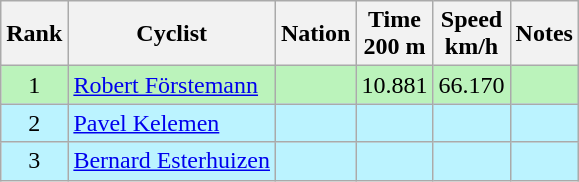<table class="wikitable sortable" style="text-align:center;">
<tr>
<th>Rank</th>
<th>Cyclist</th>
<th>Nation</th>
<th>Time<br>200 m</th>
<th>Speed<br>km/h</th>
<th>Notes</th>
</tr>
<tr bgcolor=bbf3bb>
<td>1</td>
<td align=left><a href='#'>Robert Förstemann</a></td>
<td align=left></td>
<td>10.881</td>
<td>66.170</td>
<td></td>
</tr>
<tr bgcolor=bbf3ff>
<td>2</td>
<td align=left><a href='#'>Pavel Kelemen</a></td>
<td align=left></td>
<td></td>
<td></td>
<td></td>
</tr>
<tr bgcolor=bbf3ff>
<td>3</td>
<td align=left><a href='#'>Bernard Esterhuizen</a></td>
<td align=left></td>
<td></td>
<td></td>
<td></td>
</tr>
</table>
